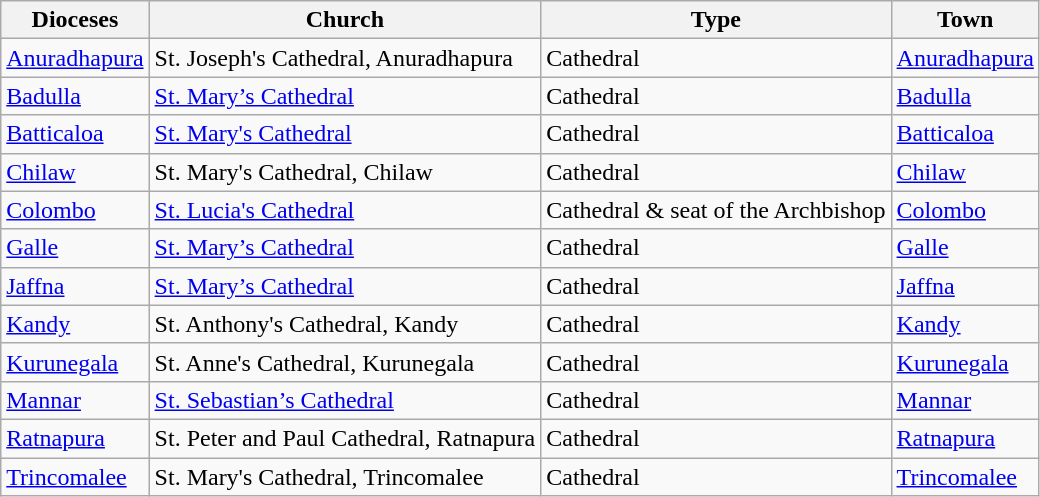<table class="wikitable">
<tr>
<th>Dioceses</th>
<th>Church</th>
<th>Type</th>
<th>Town</th>
</tr>
<tr>
<td><a href='#'>Anuradhapura</a></td>
<td>St. Joseph's Cathedral, Anuradhapura</td>
<td>Cathedral</td>
<td><a href='#'>Anuradhapura</a></td>
</tr>
<tr>
<td><a href='#'>Badulla</a></td>
<td><a href='#'>St. Mary’s Cathedral</a></td>
<td>Cathedral</td>
<td><a href='#'>Badulla</a></td>
</tr>
<tr>
<td><a href='#'>Batticaloa</a></td>
<td><a href='#'>St. Mary's Cathedral</a></td>
<td>Cathedral</td>
<td><a href='#'>Batticaloa</a></td>
</tr>
<tr>
<td><a href='#'>Chilaw</a></td>
<td>St. Mary's Cathedral, Chilaw</td>
<td>Cathedral</td>
<td><a href='#'>Chilaw</a></td>
</tr>
<tr>
<td><a href='#'>Colombo</a></td>
<td><a href='#'>St. Lucia's Cathedral</a></td>
<td>Cathedral & seat of the Archbishop</td>
<td><a href='#'>Colombo</a></td>
</tr>
<tr>
<td><a href='#'>Galle</a></td>
<td><a href='#'>St. Mary’s Cathedral</a></td>
<td>Cathedral</td>
<td><a href='#'>Galle</a></td>
</tr>
<tr>
<td><a href='#'>Jaffna</a></td>
<td><a href='#'>St. Mary’s Cathedral</a></td>
<td>Cathedral</td>
<td><a href='#'>Jaffna</a></td>
</tr>
<tr>
<td><a href='#'>Kandy</a></td>
<td>St. Anthony's Cathedral, Kandy</td>
<td>Cathedral</td>
<td><a href='#'>Kandy</a></td>
</tr>
<tr>
<td><a href='#'>Kurunegala</a></td>
<td>St. Anne's Cathedral, Kurunegala</td>
<td>Cathedral</td>
<td><a href='#'>Kurunegala</a></td>
</tr>
<tr>
<td><a href='#'>Mannar</a></td>
<td><a href='#'>St. Sebastian’s Cathedral</a></td>
<td>Cathedral</td>
<td><a href='#'>Mannar</a></td>
</tr>
<tr>
<td><a href='#'>Ratnapura</a></td>
<td>St. Peter and Paul Cathedral, Ratnapura</td>
<td>Cathedral</td>
<td><a href='#'>Ratnapura</a></td>
</tr>
<tr>
<td><a href='#'>Trincomalee</a></td>
<td>St. Mary's Cathedral, Trincomalee</td>
<td>Cathedral</td>
<td><a href='#'>Trincomalee</a></td>
</tr>
</table>
